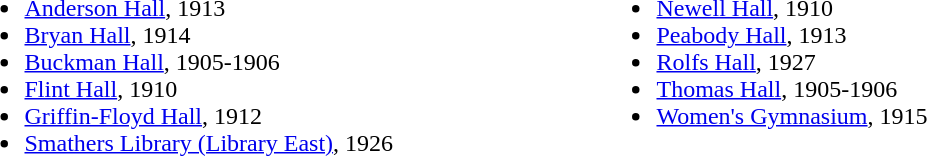<table>
<tr>
<td valign="top" width=10%><br><ul><li><a href='#'>Anderson Hall</a>, 1913</li><li><a href='#'>Bryan Hall</a>, 1914</li><li><a href='#'>Buckman Hall</a>, 1905-1906</li><li><a href='#'>Flint Hall</a>, 1910</li><li><a href='#'>Griffin-Floyd Hall</a>, 1912</li><li><a href='#'>Smathers Library (Library East)</a>, 1926</li></ul></td>
<td valign="top" width=20%><br><ul><li><a href='#'>Newell Hall</a>, 1910</li><li><a href='#'>Peabody Hall</a>, 1913</li><li><a href='#'>Rolfs Hall</a>, 1927</li><li><a href='#'>Thomas Hall</a>, 1905-1906</li><li><a href='#'>Women's Gymnasium</a>, 1915</li></ul></td>
</tr>
</table>
